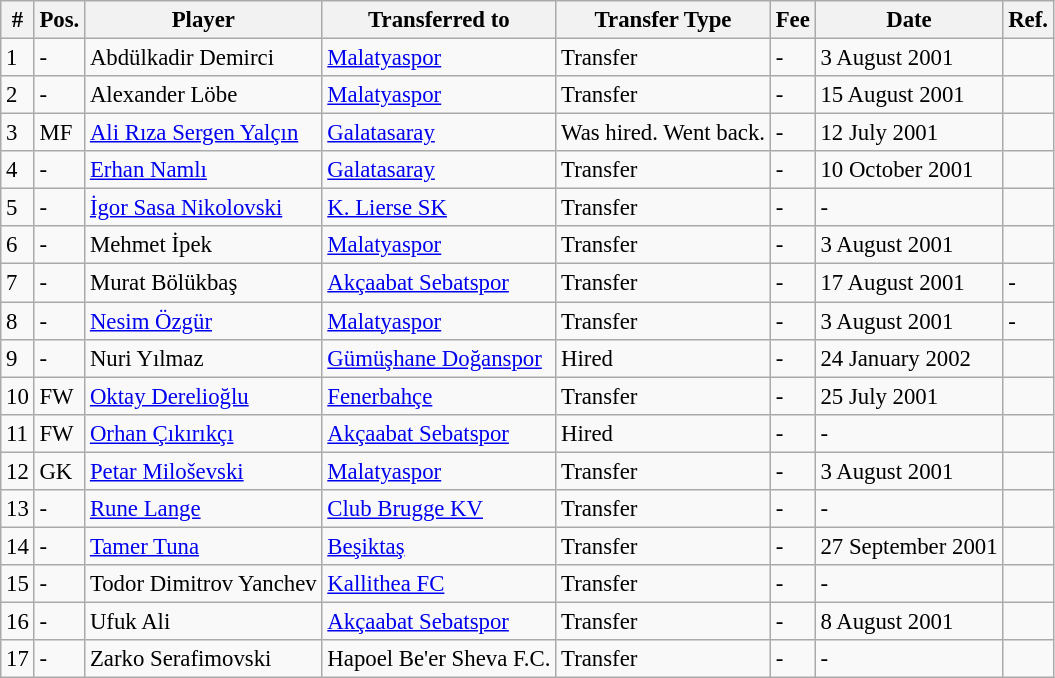<table class="wikitable" style="text-align:center; font-size:95%; text-align:left">
<tr>
<th>#</th>
<th>Pos.</th>
<th>Player</th>
<th>Transferred to</th>
<th>Transfer Type</th>
<th>Fee</th>
<th>Date</th>
<th>Ref.</th>
</tr>
<tr --->
<td>1</td>
<td>-</td>
<td>Abdülkadir Demirci</td>
<td><a href='#'>Malatyaspor</a></td>
<td>Transfer</td>
<td>-</td>
<td>3 August 2001</td>
<td></td>
</tr>
<tr --->
<td>2</td>
<td>-</td>
<td>Alexander Löbe</td>
<td><a href='#'>Malatyaspor</a></td>
<td>Transfer</td>
<td>-</td>
<td>15 August 2001</td>
<td></td>
</tr>
<tr --->
<td>3</td>
<td>MF</td>
<td><a href='#'>Ali Rıza Sergen Yalçın</a></td>
<td><a href='#'>Galatasaray</a></td>
<td>Was hired. Went back.</td>
<td>-</td>
<td>12 July 2001</td>
<td></td>
</tr>
<tr --->
<td>4</td>
<td>-</td>
<td><a href='#'>Erhan Namlı</a></td>
<td><a href='#'>Galatasaray</a></td>
<td>Transfer</td>
<td>-</td>
<td>10 October 2001</td>
<td></td>
</tr>
<tr --->
<td>5</td>
<td>-</td>
<td><a href='#'>İgor Sasa Nikolovski</a></td>
<td><a href='#'>K. Lierse SK</a></td>
<td>Transfer</td>
<td>-</td>
<td>-</td>
<td></td>
</tr>
<tr --->
<td>6</td>
<td>-</td>
<td>Mehmet İpek</td>
<td><a href='#'>Malatyaspor</a></td>
<td>Transfer</td>
<td>-</td>
<td>3 August 2001</td>
<td></td>
</tr>
<tr --->
<td>7</td>
<td>-</td>
<td>Murat Bölükbaş</td>
<td><a href='#'>Akçaabat Sebatspor</a></td>
<td>Transfer</td>
<td>-</td>
<td>17 August 2001</td>
<td>-</td>
</tr>
<tr --->
<td>8</td>
<td>-</td>
<td><a href='#'>Nesim Özgür</a></td>
<td><a href='#'>Malatyaspor</a></td>
<td>Transfer</td>
<td>-</td>
<td>3 August 2001</td>
<td>-</td>
</tr>
<tr --->
<td>9</td>
<td>-</td>
<td>Nuri Yılmaz</td>
<td><a href='#'>Gümüşhane Doğanspor</a></td>
<td>Hired</td>
<td>-</td>
<td>24 January 2002</td>
<td></td>
</tr>
<tr --->
<td>10</td>
<td>FW</td>
<td><a href='#'>Oktay Derelioğlu</a></td>
<td><a href='#'>Fenerbahçe</a></td>
<td>Transfer</td>
<td>-</td>
<td>25 July 2001</td>
<td></td>
</tr>
<tr --->
<td>11</td>
<td>FW</td>
<td><a href='#'>Orhan Çıkırıkçı</a></td>
<td><a href='#'>Akçaabat Sebatspor</a></td>
<td>Hired</td>
<td>-</td>
<td>-</td>
<td></td>
</tr>
<tr --->
<td>12</td>
<td>GK</td>
<td><a href='#'>Petar Miloševski</a></td>
<td><a href='#'>Malatyaspor</a></td>
<td>Transfer</td>
<td>-</td>
<td>3 August 2001</td>
<td></td>
</tr>
<tr --->
<td>13</td>
<td>-</td>
<td><a href='#'>Rune Lange</a></td>
<td><a href='#'>Club Brugge KV</a></td>
<td>Transfer</td>
<td>-</td>
<td>-</td>
<td></td>
</tr>
<tr --->
<td>14</td>
<td>-</td>
<td><a href='#'>Tamer Tuna</a></td>
<td><a href='#'>Beşiktaş</a></td>
<td>Transfer</td>
<td>-</td>
<td>27 September 2001</td>
<td></td>
</tr>
<tr --->
<td>15</td>
<td>-</td>
<td>Todor Dimitrov Yanchev</td>
<td><a href='#'>Kallithea FC</a></td>
<td>Transfer</td>
<td>-</td>
<td>-</td>
<td></td>
</tr>
<tr --->
<td>16</td>
<td>-</td>
<td>Ufuk Ali</td>
<td><a href='#'>Akçaabat Sebatspor</a></td>
<td>Transfer</td>
<td>-</td>
<td>8 August 2001</td>
<td></td>
</tr>
<tr --->
<td>17</td>
<td>-</td>
<td>Zarko Serafimovski</td>
<td>Hapoel Be'er Sheva F.C.</td>
<td>Transfer</td>
<td>-</td>
<td>-</td>
<td></td>
</tr>
</table>
